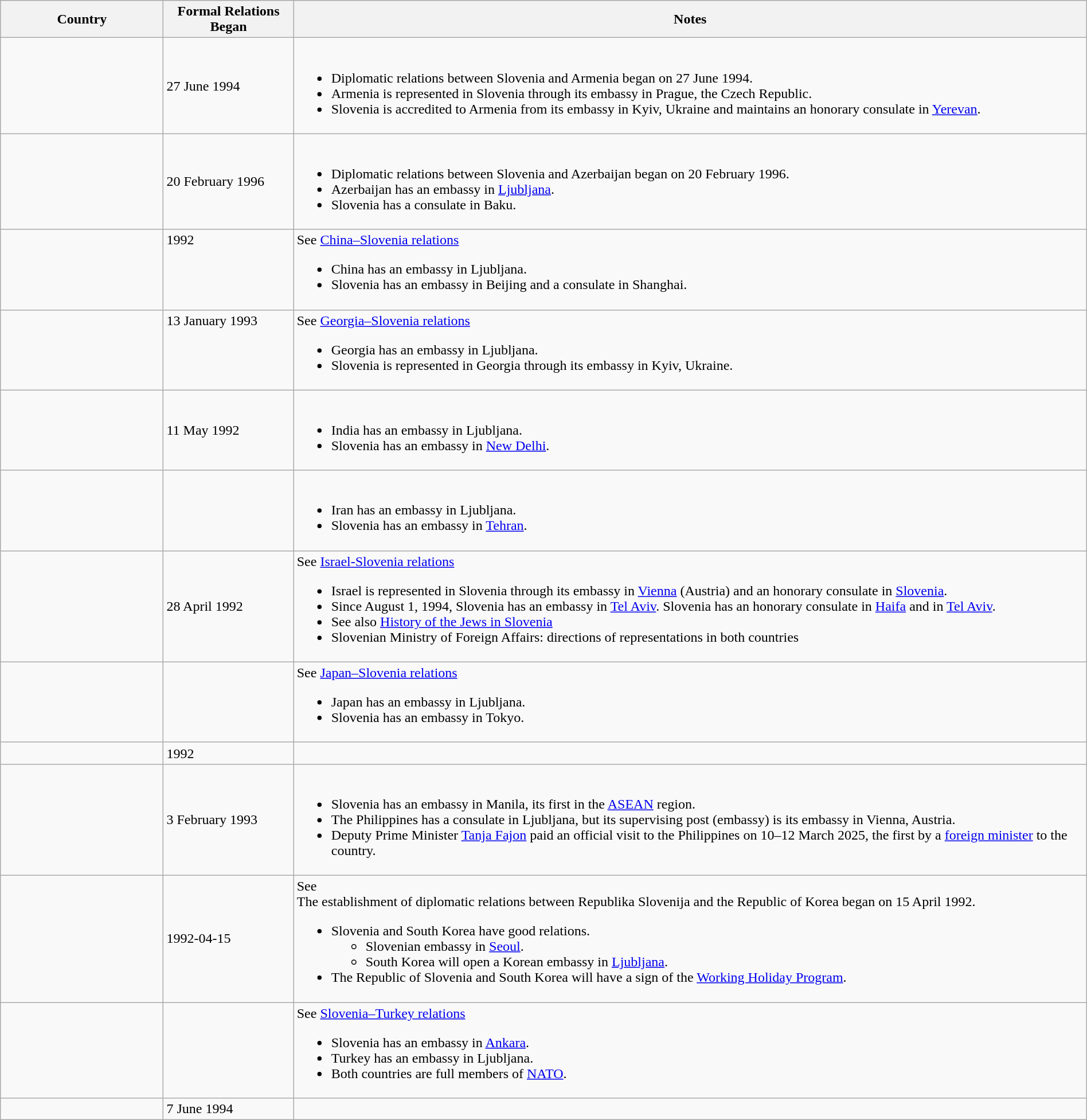<table class="wikitable sortable" border="1" style="width:100%; margin:auto;">
<tr>
<th width="15%">Country</th>
<th width="12%">Formal Relations Began</th>
<th>Notes</th>
</tr>
<tr -valign="top">
<td></td>
<td>27 June 1994</td>
<td><br><ul><li>Diplomatic relations between Slovenia and Armenia began on 27 June 1994.</li><li>Armenia is represented in Slovenia through its embassy in Prague, the Czech Republic.</li><li>Slovenia is accredited to Armenia from its embassy in Kyiv, Ukraine and maintains an honorary consulate in <a href='#'>Yerevan</a>.</li></ul></td>
</tr>
<tr>
<td></td>
<td>20 February 1996</td>
<td><br><ul><li>Diplomatic relations between Slovenia and Azerbaijan began on 20 February 1996.</li><li>Azerbaijan has an embassy in <a href='#'>Ljubljana</a>.</li><li>Slovenia has a consulate in Baku.</li></ul></td>
</tr>
<tr valign="top">
<td></td>
<td>1992</td>
<td>See <a href='#'>China–Slovenia relations</a><br><ul><li>China has an embassy in Ljubljana.</li><li>Slovenia has an embassy in Beijing and a consulate in Shanghai.</li></ul></td>
</tr>
<tr valign="top">
<td></td>
<td>13 January 1993</td>
<td>See <a href='#'>Georgia–Slovenia relations</a><br><ul><li>Georgia has an embassy in Ljubljana.</li><li>Slovenia is represented in Georgia through its embassy in Kyiv, Ukraine.</li></ul></td>
</tr>
<tr -valign="top">
<td></td>
<td>11 May 1992</td>
<td><br><ul><li>India has an embassy in Ljubljana.</li><li>Slovenia has an embassy in <a href='#'>New Delhi</a>.</li></ul></td>
</tr>
<tr valign="top">
<td></td>
<td></td>
<td><br><ul><li>Iran has an embassy in Ljubljana.</li><li>Slovenia has an embassy in <a href='#'>Tehran</a>.</li></ul></td>
</tr>
<tr -valign="top">
<td></td>
<td>28 April 1992</td>
<td>See <a href='#'>Israel-Slovenia relations</a><br><ul><li>Israel is represented in Slovenia through its embassy in <a href='#'>Vienna</a> (Austria) and an honorary consulate in <a href='#'>Slovenia</a>.</li><li>Since August 1, 1994, Slovenia has an embassy in <a href='#'>Tel Aviv</a>. Slovenia has an honorary consulate in <a href='#'>Haifa</a> and in <a href='#'>Tel Aviv</a>.</li><li>See also <a href='#'>History of the Jews in Slovenia</a></li><li>Slovenian Ministry of Foreign Affairs: directions of representations in both countries</li></ul></td>
</tr>
<tr valign="top">
<td></td>
<td></td>
<td>See <a href='#'>Japan–Slovenia relations</a><br><ul><li>Japan has an embassy in Ljubljana.</li><li>Slovenia has an embassy in Tokyo.</li></ul></td>
</tr>
<tr -valign="top">
<td></td>
<td>1992</td>
<td></td>
</tr>
<tr -valign="top">
<td></td>
<td>3 February 1993</td>
<td><br><ul><li>Slovenia has an embassy in Manila, its first in the <a href='#'>ASEAN</a> region.</li><li>The Philippines has a consulate in Ljubljana, but its supervising post (embassy) is its embassy in Vienna, Austria.</li><li>Deputy Prime Minister <a href='#'>Tanja Fajon</a> paid an official visit to the Philippines on 10–12 March 2025, the first by a <a href='#'>foreign minister</a> to the country.</li></ul></td>
</tr>
<tr -valign="top">
<td></td>
<td>1992-04-15</td>
<td>See <br>The establishment of diplomatic relations between Republika Slovenija and the Republic of Korea began on 15 April 1992.<ul><li>Slovenia and South Korea have good relations.<ul><li>Slovenian embassy in <a href='#'>Seoul</a>.</li><li>South Korea will open a Korean embassy in <a href='#'>Ljubljana</a>.</li></ul></li><li>The Republic of Slovenia and South Korea will have a sign of the <a href='#'>Working Holiday Program</a>.</li></ul></td>
</tr>
<tr -valign="top">
<td></td>
<td></td>
<td>See <a href='#'>Slovenia–Turkey relations</a><br><ul><li>Slovenia has an embassy in <a href='#'>Ankara</a>.</li><li>Turkey has an embassy in Ljubljana.</li><li>Both countries are full members of <a href='#'>NATO</a>.</li></ul></td>
</tr>
<tr valign="top">
<td></td>
<td>7 June 1994</td>
<td></td>
</tr>
</table>
